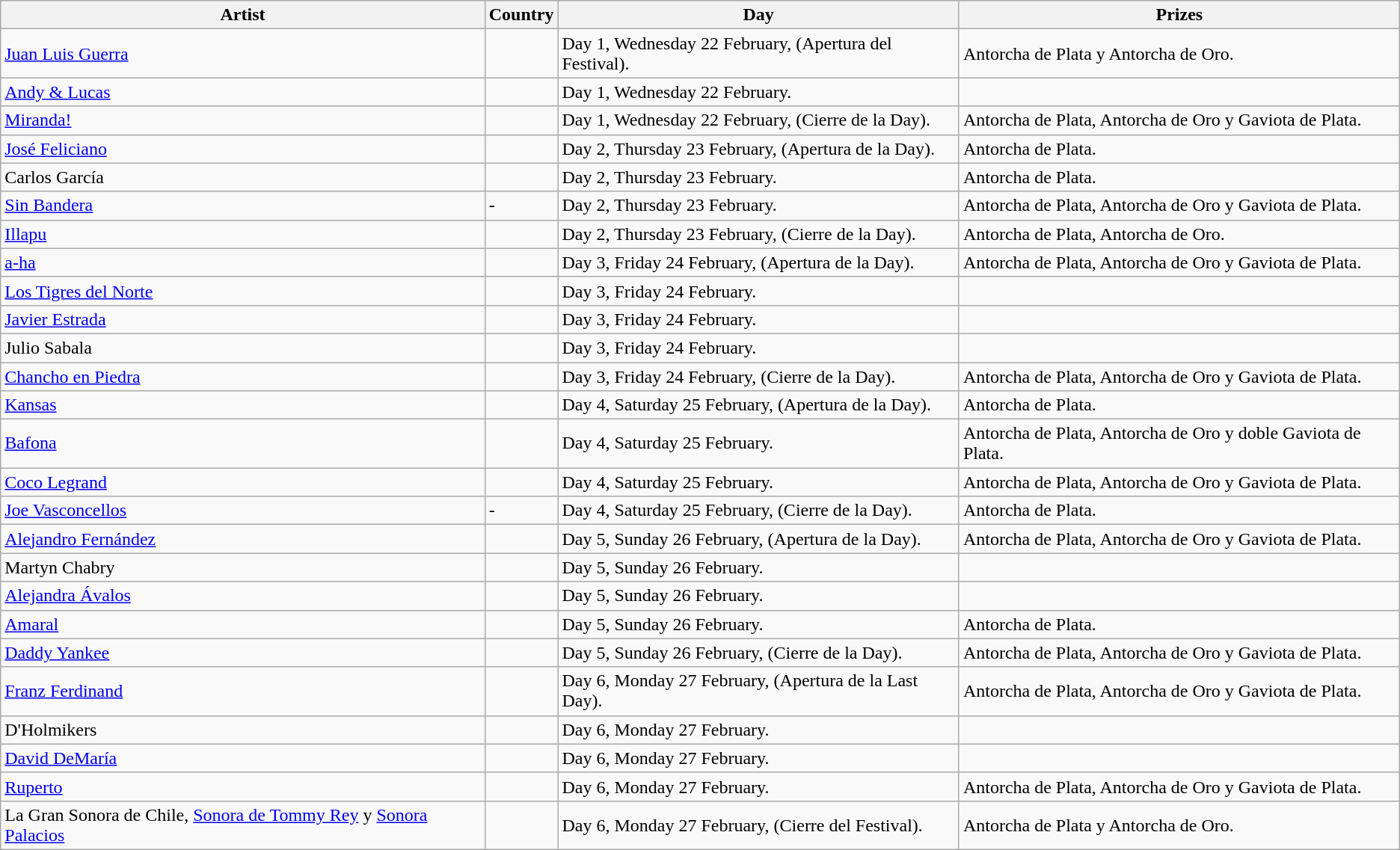<table class="wikitable">
<tr>
<th>Artist</th>
<th>Country</th>
<th>Day</th>
<th>Prizes</th>
</tr>
<tr>
<td><a href='#'>Juan Luis Guerra</a></td>
<td></td>
<td>Day 1, Wednesday 22 February, (Apertura del Festival).</td>
<td>Antorcha de Plata y Antorcha de Oro.</td>
</tr>
<tr>
<td><a href='#'>Andy & Lucas</a></td>
<td></td>
<td>Day 1, Wednesday 22 February.</td>
<td></td>
</tr>
<tr>
<td><a href='#'>Miranda!</a></td>
<td></td>
<td>Day 1, Wednesday 22 February, (Cierre de la Day).</td>
<td>Antorcha de Plata, Antorcha de Oro y Gaviota de Plata.</td>
</tr>
<tr>
<td><a href='#'>José Feliciano</a></td>
<td></td>
<td>Day 2, Thursday 23 February, (Apertura de la Day).</td>
<td>Antorcha de Plata.</td>
</tr>
<tr>
<td>Carlos García</td>
<td></td>
<td>Day 2, Thursday 23 February.</td>
<td>Antorcha de Plata.</td>
</tr>
<tr>
<td><a href='#'>Sin Bandera</a></td>
<td>-</td>
<td>Day 2, Thursday 23 February.</td>
<td>Antorcha de Plata, Antorcha de Oro y Gaviota de Plata.</td>
</tr>
<tr>
<td><a href='#'>Illapu</a></td>
<td></td>
<td>Day 2, Thursday 23 February, (Cierre de la Day).</td>
<td>Antorcha de Plata, Antorcha de Oro.</td>
</tr>
<tr>
<td><a href='#'>a-ha</a></td>
<td></td>
<td>Day 3, Friday 24 February, (Apertura de la Day).</td>
<td>Antorcha de Plata, Antorcha de Oro y Gaviota de Plata.</td>
</tr>
<tr>
<td><a href='#'>Los Tigres del Norte</a></td>
<td></td>
<td>Day 3, Friday 24 February.</td>
<td></td>
</tr>
<tr>
<td><a href='#'>Javier Estrada</a></td>
<td></td>
<td>Day 3, Friday 24 February.</td>
<td></td>
</tr>
<tr>
<td>Julio Sabala</td>
<td></td>
<td>Day 3, Friday 24 February.</td>
<td></td>
</tr>
<tr>
<td><a href='#'>Chancho en Piedra</a></td>
<td></td>
<td>Day 3, Friday 24 February, (Cierre de la Day).</td>
<td>Antorcha de Plata, Antorcha de Oro y Gaviota de Plata.</td>
</tr>
<tr>
<td><a href='#'>Kansas</a></td>
<td></td>
<td>Day 4, Saturday 25 February, (Apertura de la Day).</td>
<td>Antorcha de Plata.</td>
</tr>
<tr>
<td><a href='#'>Bafona</a></td>
<td></td>
<td>Day 4, Saturday 25 February.</td>
<td>Antorcha de Plata, Antorcha de Oro y doble Gaviota de Plata.</td>
</tr>
<tr>
<td><a href='#'>Coco Legrand</a></td>
<td></td>
<td>Day 4, Saturday 25 February.</td>
<td>Antorcha de Plata, Antorcha de Oro y Gaviota de Plata.</td>
</tr>
<tr>
<td><a href='#'>Joe Vasconcellos</a></td>
<td>-</td>
<td>Day 4, Saturday 25 February, (Cierre de la Day).</td>
<td>Antorcha de Plata.</td>
</tr>
<tr>
<td><a href='#'>Alejandro Fernández</a></td>
<td></td>
<td>Day 5, Sunday 26 February, (Apertura de la Day).</td>
<td>Antorcha de Plata, Antorcha de Oro y Gaviota de Plata.</td>
</tr>
<tr>
<td>Martyn Chabry</td>
<td></td>
<td>Day 5, Sunday 26 February.</td>
<td></td>
</tr>
<tr>
<td><a href='#'>Alejandra Ávalos</a></td>
<td></td>
<td>Day 5, Sunday 26 February.</td>
<td></td>
</tr>
<tr>
<td><a href='#'>Amaral</a></td>
<td></td>
<td>Day 5, Sunday 26 February.</td>
<td>Antorcha de Plata.</td>
</tr>
<tr>
<td><a href='#'>Daddy Yankee</a></td>
<td></td>
<td>Day 5, Sunday 26 February, (Cierre de la Day).</td>
<td>Antorcha de Plata, Antorcha de Oro y Gaviota de Plata.</td>
</tr>
<tr>
<td><a href='#'>Franz Ferdinand</a></td>
<td></td>
<td>Day 6, Monday 27 February, (Apertura de la Last Day).</td>
<td>Antorcha de Plata, Antorcha de Oro y Gaviota de Plata.</td>
</tr>
<tr>
<td>D'Holmikers</td>
<td></td>
<td>Day 6, Monday 27 February.</td>
<td></td>
</tr>
<tr>
<td><a href='#'>David DeMaría</a></td>
<td></td>
<td>Day 6, Monday 27 February.</td>
<td></td>
</tr>
<tr>
<td><a href='#'>Ruperto</a></td>
<td></td>
<td>Day 6, Monday 27 February.</td>
<td>Antorcha de Plata, Antorcha de Oro y Gaviota de Plata.</td>
</tr>
<tr>
<td>La Gran Sonora de Chile, <a href='#'>Sonora de Tommy Rey</a> y <a href='#'>Sonora Palacios</a></td>
<td></td>
<td>Day 6, Monday 27 February, (Cierre del Festival).</td>
<td>Antorcha de Plata y Antorcha de Oro.</td>
</tr>
</table>
